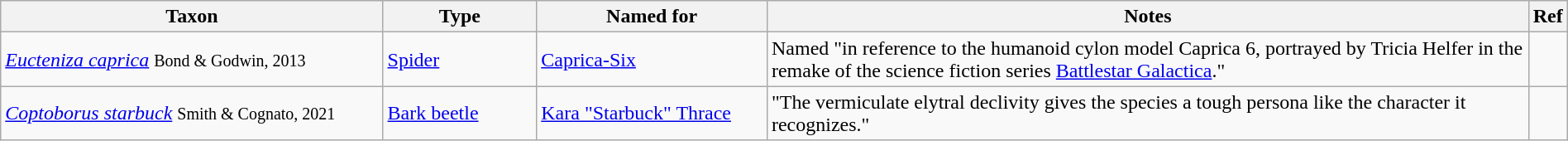<table class="wikitable sortable" width="100%">
<tr>
<th style="width:25%;">Taxon</th>
<th style="width:10%;">Type</th>
<th style="width:15%;">Named for</th>
<th style="width:50%;">Notes</th>
<th class="unsortable">Ref</th>
</tr>
<tr>
<td><em><a href='#'>Eucteniza caprica</a></em> <small>Bond & Godwin, 2013</small></td>
<td><a href='#'>Spider</a></td>
<td><a href='#'>Caprica-Six</a></td>
<td>Named "in reference to the humanoid cylon model Caprica 6, portrayed by Tricia Helfer in the remake of the science fiction series <a href='#'>Battlestar Galactica</a>."</td>
<td></td>
</tr>
<tr>
<td><em><a href='#'>Coptoborus starbuck</a></em> <small>Smith & Cognato, 2021</small></td>
<td><a href='#'>Bark beetle</a></td>
<td><a href='#'>Kara "Starbuck" Thrace</a></td>
<td>"The vermiculate elytral declivity gives the species a tough persona like the character it recognizes."</td>
<td></td>
</tr>
</table>
